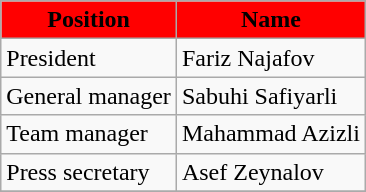<table class="wikitable">
<tr>
<th style="color:#000000; background:#FF0000;">Position</th>
<th style="color:#000000; background:#FF0000;">Name</th>
</tr>
<tr>
<td>President</td>
<td> Fariz Najafov</td>
</tr>
<tr>
<td>General manager</td>
<td> Sabuhi Safiyarli</td>
</tr>
<tr>
<td>Team manager</td>
<td> Mahammad Azizli</td>
</tr>
<tr>
<td>Press secretary</td>
<td> Asef Zeynalov</td>
</tr>
<tr>
</tr>
</table>
